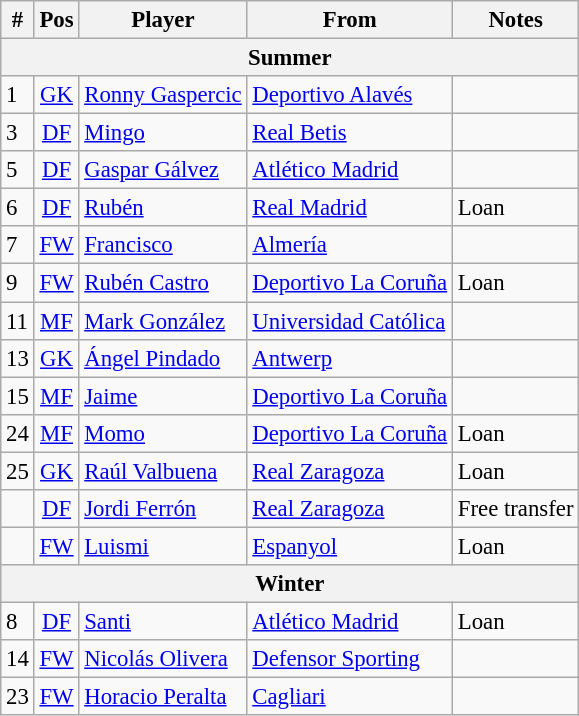<table class="wikitable" style="font-size:95%; text-align:left;">
<tr>
<th>#</th>
<th>Pos</th>
<th>Player</th>
<th>From</th>
<th>Notes</th>
</tr>
<tr>
<th colspan="5">Summer</th>
</tr>
<tr>
<td>1</td>
<td align="center"><a href='#'>GK</a></td>
<td> <a href='#'>Ronny Gaspercic</a></td>
<td> <a href='#'>Deportivo Alavés</a></td>
<td></td>
</tr>
<tr>
<td>3</td>
<td align="center"><a href='#'>DF</a></td>
<td> <a href='#'>Mingo</a></td>
<td> <a href='#'>Real Betis</a></td>
<td></td>
</tr>
<tr>
<td>5</td>
<td align="center"><a href='#'>DF</a></td>
<td> <a href='#'>Gaspar Gálvez</a></td>
<td> <a href='#'>Atlético Madrid</a></td>
<td></td>
</tr>
<tr>
<td>6</td>
<td align="center"><a href='#'>DF</a></td>
<td> <a href='#'>Rubén</a></td>
<td> <a href='#'>Real Madrid</a></td>
<td>Loan</td>
</tr>
<tr>
<td>7</td>
<td align="center"><a href='#'>FW</a></td>
<td> <a href='#'>Francisco</a></td>
<td> <a href='#'>Almería</a></td>
<td></td>
</tr>
<tr>
<td>9</td>
<td align="center"><a href='#'>FW</a></td>
<td> <a href='#'>Rubén Castro</a></td>
<td> <a href='#'>Deportivo La Coruña</a></td>
<td>Loan</td>
</tr>
<tr>
<td>11</td>
<td align="center"><a href='#'>MF</a></td>
<td> <a href='#'>Mark González</a></td>
<td> <a href='#'>Universidad Católica</a></td>
<td></td>
</tr>
<tr>
<td>13</td>
<td align="center"><a href='#'>GK</a></td>
<td> <a href='#'>Ángel Pindado</a></td>
<td> <a href='#'>Antwerp</a></td>
<td></td>
</tr>
<tr>
<td>15</td>
<td align="center"><a href='#'>MF</a></td>
<td> <a href='#'>Jaime</a></td>
<td> <a href='#'>Deportivo La Coruña</a></td>
<td></td>
</tr>
<tr>
<td>24</td>
<td align="center"><a href='#'>MF</a></td>
<td> <a href='#'>Momo</a></td>
<td> <a href='#'>Deportivo La Coruña</a></td>
<td>Loan</td>
</tr>
<tr>
<td>25</td>
<td align="center"><a href='#'>GK</a></td>
<td> <a href='#'>Raúl Valbuena</a></td>
<td> <a href='#'>Real Zaragoza</a></td>
<td>Loan</td>
</tr>
<tr>
<td></td>
<td align="center"><a href='#'>DF</a></td>
<td> <a href='#'>Jordi Ferrón</a></td>
<td> <a href='#'>Real Zaragoza</a></td>
<td>Free transfer</td>
</tr>
<tr>
<td></td>
<td align="center"><a href='#'>FW</a></td>
<td> <a href='#'>Luismi</a></td>
<td> <a href='#'>Espanyol</a></td>
<td>Loan</td>
</tr>
<tr>
<th colspan="5">Winter</th>
</tr>
<tr>
<td>8</td>
<td align="center"><a href='#'>DF</a></td>
<td> <a href='#'>Santi</a></td>
<td> <a href='#'>Atlético Madrid</a></td>
<td>Loan</td>
</tr>
<tr>
<td>14</td>
<td align="center"><a href='#'>FW</a></td>
<td> <a href='#'>Nicolás Olivera</a></td>
<td> <a href='#'>Defensor Sporting</a></td>
<td></td>
</tr>
<tr>
<td>23</td>
<td align="center"><a href='#'>FW</a></td>
<td> <a href='#'>Horacio Peralta</a></td>
<td> <a href='#'>Cagliari</a></td>
<td></td>
</tr>
</table>
